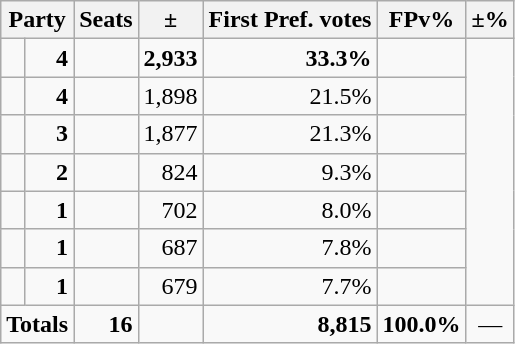<table class=wikitable>
<tr>
<th colspan=2 align=center>Party</th>
<th valign=top>Seats</th>
<th valign=top>±</th>
<th valign=top>First Pref. votes</th>
<th valign=top>FPv%</th>
<th valign=top>±%</th>
</tr>
<tr>
<td></td>
<td align=right><strong>4</strong></td>
<td align=right></td>
<td align=right><strong>2,933</strong></td>
<td align=right><strong>33.3%</strong></td>
<td align=right></td>
</tr>
<tr>
<td></td>
<td align=right><strong>4</strong></td>
<td align=right></td>
<td align=right>1,898</td>
<td align=right>21.5%</td>
<td align=right></td>
</tr>
<tr>
<td></td>
<td align=right><strong>3</strong></td>
<td align=right></td>
<td align=right>1,877</td>
<td align=right>21.3%</td>
<td align=right></td>
</tr>
<tr>
<td></td>
<td align=right><strong>2</strong></td>
<td align=right></td>
<td align=right>824</td>
<td align=right>9.3%</td>
<td align=right></td>
</tr>
<tr>
<td></td>
<td align=right><strong>1</strong></td>
<td align=right></td>
<td align=right>702</td>
<td align=right>8.0%</td>
<td align=right></td>
</tr>
<tr>
<td></td>
<td align=right><strong>1</strong></td>
<td align=right></td>
<td align=right>687</td>
<td align=right>7.8%</td>
<td align=right></td>
</tr>
<tr>
<td></td>
<td align=right><strong>1</strong></td>
<td align=right></td>
<td align=right>679</td>
<td align=right>7.7%</td>
<td align=right></td>
</tr>
<tr>
<td colspan=2 align=center><strong>Totals</strong></td>
<td align=right><strong>16</strong></td>
<td align=center></td>
<td align=right><strong>8,815</strong></td>
<td align=center><strong>100.0%</strong></td>
<td align=center>—</td>
</tr>
</table>
